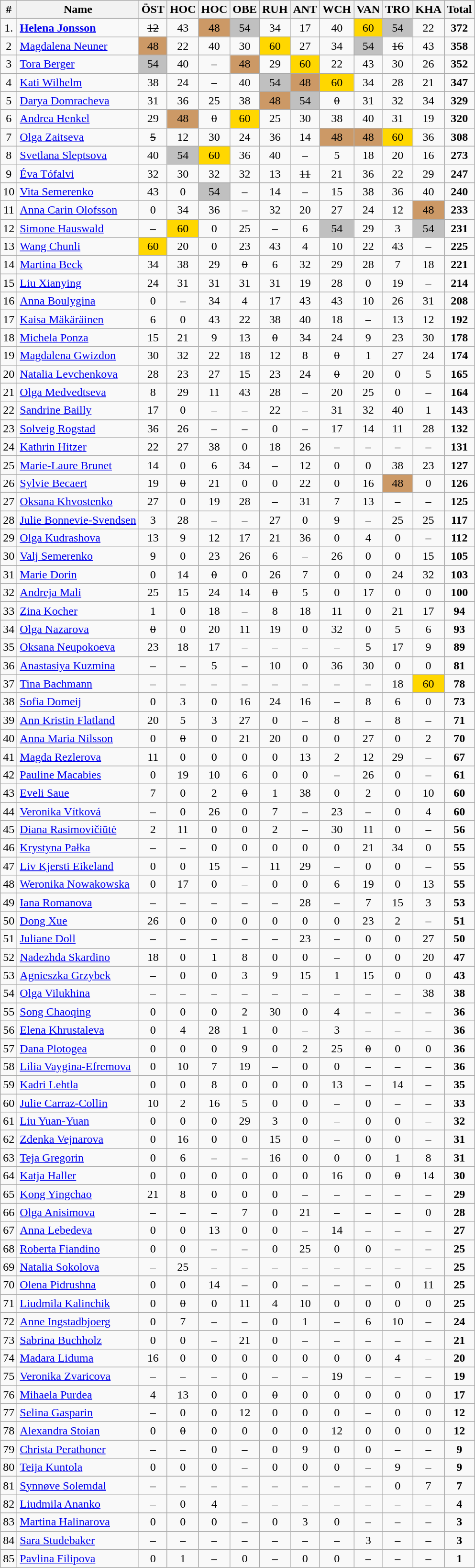<table class="wikitable sortable"  style="text-align:center;">
<tr>
<th>#</th>
<th>Name</th>
<th>ÖST</th>
<th>HOC</th>
<th>HOC</th>
<th>OBE</th>
<th>RUH</th>
<th>ANT</th>
<th>WCH</th>
<th>VAN</th>
<th>TRO</th>
<th>KHA</th>
<th>Total</th>
</tr>
<tr>
<td>1.</td>
<td align="left"> <strong><a href='#'>Helena Jonsson</a></strong></td>
<td><s>12</s></td>
<td>43</td>
<td bgcolor=CC9966>48</td>
<td bgcolor="silver">54</td>
<td>34</td>
<td>17</td>
<td>40</td>
<td bgcolor="gold">60</td>
<td bgcolor="silver">54</td>
<td>22</td>
<td><strong>372</strong></td>
</tr>
<tr>
<td>2</td>
<td align="left"> <a href='#'>Magdalena Neuner</a></td>
<td bgcolor=CC9966>48</td>
<td>22</td>
<td>40</td>
<td>30</td>
<td bgcolor="gold">60</td>
<td>27</td>
<td>34</td>
<td bgcolor="silver">54</td>
<td><s>16</s></td>
<td>43</td>
<td><strong>358</strong></td>
</tr>
<tr>
<td>3</td>
<td align="left"> <a href='#'>Tora Berger</a></td>
<td bgcolor="silver">54</td>
<td>40</td>
<td>–</td>
<td bgcolor=CC9966>48</td>
<td>29</td>
<td bgcolor="gold">60</td>
<td>22</td>
<td>43</td>
<td>30</td>
<td>26</td>
<td><strong>352</strong></td>
</tr>
<tr>
<td>4</td>
<td align="left"> <a href='#'>Kati Wilhelm</a></td>
<td>38</td>
<td>24</td>
<td>–</td>
<td>40</td>
<td bgcolor="silver">54</td>
<td bgcolor=CC9966>48</td>
<td bgcolor="gold">60</td>
<td>34</td>
<td>28</td>
<td>21</td>
<td><strong>347</strong></td>
</tr>
<tr>
<td>5</td>
<td align="left"> <a href='#'>Darya Domracheva</a></td>
<td>31</td>
<td>36</td>
<td>25</td>
<td>38</td>
<td bgcolor=CC9966>48</td>
<td bgcolor="silver">54</td>
<td><s>0</s></td>
<td>31</td>
<td>32</td>
<td>34</td>
<td><strong>329</strong></td>
</tr>
<tr>
<td>6</td>
<td align="left"> <a href='#'>Andrea Henkel</a></td>
<td>29</td>
<td bgcolor=CC9966>48</td>
<td><s>0</s></td>
<td bgcolor="gold">60</td>
<td>25</td>
<td>30</td>
<td>38</td>
<td>40</td>
<td>31</td>
<td>19</td>
<td><strong>320</strong></td>
</tr>
<tr>
<td>7</td>
<td align="left"> <a href='#'>Olga Zaitseva</a></td>
<td><s>5</s></td>
<td>12</td>
<td>30</td>
<td>24</td>
<td>36</td>
<td>14</td>
<td bgcolor=CC9966>48</td>
<td bgcolor=CC9966>48</td>
<td bgcolor="gold">60</td>
<td>36</td>
<td><strong>308</strong></td>
</tr>
<tr>
<td>8</td>
<td align="left"> <a href='#'>Svetlana Sleptsova</a></td>
<td>40</td>
<td bgcolor="silver">54</td>
<td bgcolor="gold">60</td>
<td>36</td>
<td>40</td>
<td>–</td>
<td>5</td>
<td>18</td>
<td>20</td>
<td>16</td>
<td><strong>273</strong></td>
</tr>
<tr>
<td>9</td>
<td align="left"> <a href='#'>Éva Tófalvi</a></td>
<td>32</td>
<td>30</td>
<td>32</td>
<td>32</td>
<td>13</td>
<td><s>11</s></td>
<td>21</td>
<td>36</td>
<td>22</td>
<td>29</td>
<td><strong>247</strong></td>
</tr>
<tr>
<td>10</td>
<td align="left"> <a href='#'>Vita Semerenko</a></td>
<td>43</td>
<td>0</td>
<td bgcolor="silver">54</td>
<td>–</td>
<td>14</td>
<td>–</td>
<td>15</td>
<td>38</td>
<td>36</td>
<td>40</td>
<td><strong>240</strong></td>
</tr>
<tr>
<td>11</td>
<td align="left"> <a href='#'>Anna Carin Olofsson</a></td>
<td>0</td>
<td>34</td>
<td>36</td>
<td>–</td>
<td>32</td>
<td>20</td>
<td>27</td>
<td>24</td>
<td>12</td>
<td bgcolor=CC9966>48</td>
<td><strong>233</strong></td>
</tr>
<tr>
<td>12</td>
<td align="left"> <a href='#'>Simone Hauswald</a></td>
<td>–</td>
<td bgcolor="gold">60</td>
<td>0</td>
<td>25</td>
<td>–</td>
<td>6</td>
<td bgcolor="silver">54</td>
<td>29</td>
<td>3</td>
<td bgcolor="silver">54</td>
<td><strong>231</strong></td>
</tr>
<tr>
<td>13</td>
<td align="left"> <a href='#'>Wang Chunli</a></td>
<td bgcolor="gold">60</td>
<td>20</td>
<td>0</td>
<td>23</td>
<td>43</td>
<td>4</td>
<td>10</td>
<td>22</td>
<td>43</td>
<td>–</td>
<td><strong>225</strong></td>
</tr>
<tr>
<td>14</td>
<td align="left"> <a href='#'>Martina Beck</a></td>
<td>34</td>
<td>38</td>
<td>29</td>
<td><s>0</s></td>
<td>6</td>
<td>32</td>
<td>29</td>
<td>28</td>
<td>7</td>
<td>18</td>
<td><strong>221</strong></td>
</tr>
<tr>
<td>15</td>
<td align="left"> <a href='#'>Liu Xianying</a></td>
<td>24</td>
<td>31</td>
<td>31</td>
<td>31</td>
<td>31</td>
<td>19</td>
<td>28</td>
<td>0</td>
<td>19</td>
<td>–</td>
<td><strong>214</strong></td>
</tr>
<tr>
<td>16</td>
<td align="left"> <a href='#'>Anna Boulygina</a></td>
<td>0</td>
<td>–</td>
<td>34</td>
<td>4</td>
<td>17</td>
<td>43</td>
<td>43</td>
<td>10</td>
<td>26</td>
<td>31</td>
<td><strong>208</strong></td>
</tr>
<tr>
<td>17</td>
<td align="left"> <a href='#'>Kaisa Mäkäräinen</a></td>
<td>6</td>
<td>0</td>
<td>43</td>
<td>22</td>
<td>38</td>
<td>40</td>
<td>18</td>
<td>–</td>
<td>13</td>
<td>12</td>
<td><strong>192</strong></td>
</tr>
<tr>
<td>18</td>
<td align="left"> <a href='#'>Michela Ponza</a></td>
<td>15</td>
<td>21</td>
<td>9</td>
<td>13</td>
<td><s>0</s></td>
<td>34</td>
<td>24</td>
<td>9</td>
<td>23</td>
<td>30</td>
<td><strong>178</strong></td>
</tr>
<tr>
<td>19</td>
<td align="left"> <a href='#'>Magdalena Gwizdon</a></td>
<td>30</td>
<td>32</td>
<td>22</td>
<td>18</td>
<td>12</td>
<td>8</td>
<td><s>0</s></td>
<td>1</td>
<td>27</td>
<td>24</td>
<td><strong>174</strong></td>
</tr>
<tr>
<td>20</td>
<td align="left"> <a href='#'>Natalia Levchenkova</a></td>
<td>28</td>
<td>23</td>
<td>27</td>
<td>15</td>
<td>23</td>
<td>24</td>
<td><s>0</s></td>
<td>20</td>
<td>0</td>
<td>5</td>
<td><strong>165</strong></td>
</tr>
<tr>
<td>21</td>
<td align="left"> <a href='#'>Olga Medvedtseva</a></td>
<td>8</td>
<td>29</td>
<td>11</td>
<td>43</td>
<td>28</td>
<td>–</td>
<td>20</td>
<td>25</td>
<td>0</td>
<td>–</td>
<td><strong>164</strong></td>
</tr>
<tr>
<td>22</td>
<td align="left"> <a href='#'>Sandrine Bailly</a></td>
<td>17</td>
<td>0</td>
<td>–</td>
<td>–</td>
<td>22</td>
<td>–</td>
<td>31</td>
<td>32</td>
<td>40</td>
<td>1</td>
<td><strong>143</strong></td>
</tr>
<tr>
<td>23</td>
<td align="left"> <a href='#'>Solveig Rogstad</a></td>
<td>36</td>
<td>26</td>
<td>–</td>
<td>–</td>
<td>0</td>
<td>–</td>
<td>17</td>
<td>14</td>
<td>11</td>
<td>28</td>
<td><strong>132</strong></td>
</tr>
<tr>
<td>24</td>
<td align="left"> <a href='#'>Kathrin Hitzer</a></td>
<td>22</td>
<td>27</td>
<td>38</td>
<td>0</td>
<td>18</td>
<td>26</td>
<td>–</td>
<td>–</td>
<td>–</td>
<td>–</td>
<td><strong>131</strong></td>
</tr>
<tr>
<td>25</td>
<td align="left"> <a href='#'>Marie-Laure Brunet</a></td>
<td>14</td>
<td>0</td>
<td>6</td>
<td>34</td>
<td>–</td>
<td>12</td>
<td>0</td>
<td>0</td>
<td>38</td>
<td>23</td>
<td><strong>127</strong></td>
</tr>
<tr>
<td>26</td>
<td align="left"> <a href='#'>Sylvie Becaert</a></td>
<td>19</td>
<td><s>0</s></td>
<td>21</td>
<td>0</td>
<td>0</td>
<td>22</td>
<td>0</td>
<td>16</td>
<td bgcolor=CC9966>48</td>
<td>0</td>
<td><strong>126</strong></td>
</tr>
<tr>
<td>27</td>
<td align="left"> <a href='#'>Oksana Khvostenko</a></td>
<td>27</td>
<td>0</td>
<td>19</td>
<td>28</td>
<td>–</td>
<td>31</td>
<td>7</td>
<td>13</td>
<td>–</td>
<td>–</td>
<td><strong>125</strong></td>
</tr>
<tr>
<td>28</td>
<td align="left"> <a href='#'>Julie Bonnevie-Svendsen</a></td>
<td>3</td>
<td>28</td>
<td>–</td>
<td>–</td>
<td>27</td>
<td>0</td>
<td>9</td>
<td>–</td>
<td>25</td>
<td>25</td>
<td><strong>117</strong></td>
</tr>
<tr>
<td>29</td>
<td align="left"> <a href='#'>Olga Kudrashova</a></td>
<td>13</td>
<td>9</td>
<td>12</td>
<td>17</td>
<td>21</td>
<td>36</td>
<td>0</td>
<td>4</td>
<td>0</td>
<td>–</td>
<td><strong>112</strong></td>
</tr>
<tr>
<td>30</td>
<td align="left"> <a href='#'>Valj Semerenko</a></td>
<td>9</td>
<td>0</td>
<td>23</td>
<td>26</td>
<td>6</td>
<td>–</td>
<td>26</td>
<td>0</td>
<td>0</td>
<td>15</td>
<td><strong>105</strong></td>
</tr>
<tr>
<td>31</td>
<td align="left"> <a href='#'>Marie Dorin</a></td>
<td>0</td>
<td>14</td>
<td><s>0</s></td>
<td>0</td>
<td>26</td>
<td>7</td>
<td>0</td>
<td>0</td>
<td>24</td>
<td>32</td>
<td><strong>103</strong></td>
</tr>
<tr>
<td>32</td>
<td align="left"> <a href='#'>Andreja Mali</a></td>
<td>25</td>
<td>15</td>
<td>24</td>
<td>14</td>
<td><s>0</s></td>
<td>5</td>
<td>0</td>
<td>17</td>
<td>0</td>
<td>0</td>
<td><strong>100</strong></td>
</tr>
<tr>
<td>33</td>
<td align="left"> <a href='#'>Zina Kocher</a></td>
<td>1</td>
<td>0</td>
<td>18</td>
<td>–</td>
<td>8</td>
<td>18</td>
<td>11</td>
<td>0</td>
<td>21</td>
<td>17</td>
<td><strong>94</strong></td>
</tr>
<tr>
<td>34</td>
<td align="left"> <a href='#'>Olga Nazarova</a></td>
<td><s>0</s></td>
<td>0</td>
<td>20</td>
<td>11</td>
<td>19</td>
<td>0</td>
<td>32</td>
<td>0</td>
<td>5</td>
<td>6</td>
<td><strong>93</strong></td>
</tr>
<tr>
<td>35</td>
<td align="left"> <a href='#'>Oksana Neupokoeva</a></td>
<td>23</td>
<td>18</td>
<td>17</td>
<td>–</td>
<td>–</td>
<td>–</td>
<td>–</td>
<td>5</td>
<td>17</td>
<td>9</td>
<td><strong>89</strong></td>
</tr>
<tr>
<td>36</td>
<td align="left"> <a href='#'>Anastasiya Kuzmina</a></td>
<td>–</td>
<td>–</td>
<td>5</td>
<td>–</td>
<td>10</td>
<td>0</td>
<td>36</td>
<td>30</td>
<td>0</td>
<td>0</td>
<td><strong>81</strong></td>
</tr>
<tr>
<td>37</td>
<td align="left"> <a href='#'>Tina Bachmann</a></td>
<td>–</td>
<td>–</td>
<td>–</td>
<td>–</td>
<td>–</td>
<td>–</td>
<td>–</td>
<td>–</td>
<td>18</td>
<td bgcolor="gold">60</td>
<td><strong>78</strong></td>
</tr>
<tr>
<td>38</td>
<td align="left"> <a href='#'>Sofia Domeij</a></td>
<td>0</td>
<td>3</td>
<td>0</td>
<td>16</td>
<td>24</td>
<td>16</td>
<td>–</td>
<td>8</td>
<td>6</td>
<td>0</td>
<td><strong>73</strong></td>
</tr>
<tr>
<td>39</td>
<td align="left"> <a href='#'>Ann Kristin Flatland</a></td>
<td>20</td>
<td>5</td>
<td>3</td>
<td>27</td>
<td>0</td>
<td>–</td>
<td>8</td>
<td>–</td>
<td>8</td>
<td>–</td>
<td><strong>71</strong></td>
</tr>
<tr>
<td>40</td>
<td align="left"> <a href='#'>Anna Maria Nilsson</a></td>
<td>0</td>
<td><s>0</s></td>
<td>0</td>
<td>21</td>
<td>20</td>
<td>0</td>
<td>0</td>
<td>27</td>
<td>0</td>
<td>2</td>
<td><strong>70</strong></td>
</tr>
<tr>
<td>41</td>
<td align="left"> <a href='#'>Magda Rezlerova</a></td>
<td>11</td>
<td>0</td>
<td>0</td>
<td>0</td>
<td>0</td>
<td>13</td>
<td>2</td>
<td>12</td>
<td>29</td>
<td>–</td>
<td><strong>67</strong></td>
</tr>
<tr>
<td>42</td>
<td align="left"> <a href='#'>Pauline Macabies</a></td>
<td>0</td>
<td>19</td>
<td>10</td>
<td>6</td>
<td>0</td>
<td>0</td>
<td>–</td>
<td>26</td>
<td>0</td>
<td>–</td>
<td><strong>61</strong></td>
</tr>
<tr>
<td>43</td>
<td align="left"> <a href='#'>Eveli Saue</a></td>
<td>7</td>
<td>0</td>
<td>2</td>
<td><s>0</s></td>
<td>1</td>
<td>38</td>
<td>0</td>
<td>2</td>
<td>0</td>
<td>10</td>
<td><strong>60</strong></td>
</tr>
<tr>
<td>44</td>
<td align="left"> <a href='#'>Veronika Vítková</a></td>
<td>–</td>
<td>0</td>
<td>26</td>
<td>0</td>
<td>7</td>
<td>–</td>
<td>23</td>
<td>–</td>
<td>0</td>
<td>4</td>
<td><strong>60</strong></td>
</tr>
<tr>
<td>45</td>
<td align="left"> <a href='#'>Diana Rasimovičiūtė</a></td>
<td>2</td>
<td>11</td>
<td>0</td>
<td>0</td>
<td>2</td>
<td>–</td>
<td>30</td>
<td>11</td>
<td>0</td>
<td>–</td>
<td><strong>56</strong></td>
</tr>
<tr>
<td>46</td>
<td align="left"> <a href='#'>Krystyna Pałka</a></td>
<td>–</td>
<td>–</td>
<td>0</td>
<td>0</td>
<td>0</td>
<td>0</td>
<td>0</td>
<td>21</td>
<td>34</td>
<td>0</td>
<td><strong>55</strong></td>
</tr>
<tr>
<td>47</td>
<td align="left"> <a href='#'>Liv Kjersti Eikeland</a></td>
<td>0</td>
<td>0</td>
<td>15</td>
<td>–</td>
<td>11</td>
<td>29</td>
<td>–</td>
<td>0</td>
<td>0</td>
<td>–</td>
<td><strong>55</strong></td>
</tr>
<tr>
<td>48</td>
<td align="left"> <a href='#'>Weronika Nowakowska</a></td>
<td>0</td>
<td>17</td>
<td>0</td>
<td>–</td>
<td>0</td>
<td>0</td>
<td>6</td>
<td>19</td>
<td>0</td>
<td>13</td>
<td><strong>55</strong></td>
</tr>
<tr>
<td>49</td>
<td align="left"> <a href='#'>Iana Romanova</a></td>
<td>–</td>
<td>–</td>
<td>–</td>
<td>–</td>
<td>–</td>
<td>28</td>
<td>–</td>
<td>7</td>
<td>15</td>
<td>3</td>
<td><strong>53</strong></td>
</tr>
<tr>
<td>50</td>
<td align="left"> <a href='#'>Dong Xue</a></td>
<td>26</td>
<td>0</td>
<td>0</td>
<td>0</td>
<td>0</td>
<td>0</td>
<td>0</td>
<td>23</td>
<td>2</td>
<td>–</td>
<td><strong>51</strong></td>
</tr>
<tr>
<td>51</td>
<td align="left"> <a href='#'>Juliane Doll</a></td>
<td>–</td>
<td>–</td>
<td>–</td>
<td>–</td>
<td>–</td>
<td>23</td>
<td>–</td>
<td>0</td>
<td>0</td>
<td>27</td>
<td><strong>50</strong></td>
</tr>
<tr>
<td>52</td>
<td align="left"> <a href='#'>Nadezhda Skardino</a></td>
<td>18</td>
<td>0</td>
<td>1</td>
<td>8</td>
<td>0</td>
<td>0</td>
<td>–</td>
<td>0</td>
<td>0</td>
<td>20</td>
<td><strong>47</strong></td>
</tr>
<tr>
<td>53</td>
<td align="left"> <a href='#'>Agnieszka Grzybek</a></td>
<td>–</td>
<td>0</td>
<td>0</td>
<td>3</td>
<td>9</td>
<td>15</td>
<td>1</td>
<td>15</td>
<td>0</td>
<td>0</td>
<td><strong>43</strong></td>
</tr>
<tr>
<td>54</td>
<td align="left"> <a href='#'>Olga Vilukhina</a></td>
<td>–</td>
<td>–</td>
<td>–</td>
<td>–</td>
<td>–</td>
<td>–</td>
<td>–</td>
<td>–</td>
<td>–</td>
<td>38</td>
<td><strong>38</strong></td>
</tr>
<tr>
<td>55</td>
<td align="left"> <a href='#'>Song Chaoqing</a></td>
<td>0</td>
<td>0</td>
<td>0</td>
<td>2</td>
<td>30</td>
<td>0</td>
<td>4</td>
<td>–</td>
<td>–</td>
<td>–</td>
<td><strong>36</strong></td>
</tr>
<tr>
<td>56</td>
<td align="left"> <a href='#'>Elena Khrustaleva</a></td>
<td>0</td>
<td>4</td>
<td>28</td>
<td>1</td>
<td>0</td>
<td>–</td>
<td>3</td>
<td>–</td>
<td>–</td>
<td>–</td>
<td><strong>36</strong></td>
</tr>
<tr>
<td>57</td>
<td align="left"> <a href='#'>Dana Plotogea</a></td>
<td>0</td>
<td>0</td>
<td>0</td>
<td>9</td>
<td>0</td>
<td>2</td>
<td>25</td>
<td><s>0</s></td>
<td>0</td>
<td>0</td>
<td><strong>36</strong></td>
</tr>
<tr>
<td>58</td>
<td align="left"> <a href='#'>Lilia Vaygina-Efremova</a></td>
<td>0</td>
<td>10</td>
<td>7</td>
<td>19</td>
<td>–</td>
<td>0</td>
<td>0</td>
<td>–</td>
<td>–</td>
<td>–</td>
<td><strong>36</strong></td>
</tr>
<tr>
<td>59</td>
<td align="left"> <a href='#'>Kadri Lehtla</a></td>
<td>0</td>
<td>0</td>
<td>8</td>
<td>0</td>
<td>0</td>
<td>0</td>
<td>13</td>
<td>–</td>
<td>14</td>
<td>–</td>
<td><strong>35</strong></td>
</tr>
<tr>
<td>60</td>
<td align="left"> <a href='#'>Julie Carraz-Collin</a></td>
<td>10</td>
<td>2</td>
<td>16</td>
<td>5</td>
<td>0</td>
<td>0</td>
<td>–</td>
<td>0</td>
<td>–</td>
<td>–</td>
<td><strong>33</strong></td>
</tr>
<tr>
<td>61</td>
<td align="left"> <a href='#'>Liu Yuan-Yuan</a></td>
<td>0</td>
<td>0</td>
<td>0</td>
<td>29</td>
<td>3</td>
<td>0</td>
<td>–</td>
<td>0</td>
<td>0</td>
<td>–</td>
<td><strong>32</strong></td>
</tr>
<tr>
<td>62</td>
<td align="left"> <a href='#'>Zdenka Vejnarova</a></td>
<td>0</td>
<td>16</td>
<td>0</td>
<td>0</td>
<td>15</td>
<td>0</td>
<td>–</td>
<td>0</td>
<td>0</td>
<td>–</td>
<td><strong>31</strong></td>
</tr>
<tr>
<td>63</td>
<td align="left"> <a href='#'>Teja Gregorin</a></td>
<td>0</td>
<td>6</td>
<td>–</td>
<td>–</td>
<td>16</td>
<td>0</td>
<td>0</td>
<td>0</td>
<td>1</td>
<td>8</td>
<td><strong>31</strong></td>
</tr>
<tr>
<td>64</td>
<td align="left"> <a href='#'>Katja Haller</a></td>
<td>0</td>
<td>0</td>
<td>0</td>
<td>0</td>
<td>0</td>
<td>0</td>
<td>16</td>
<td>0</td>
<td><s>0</s></td>
<td>14</td>
<td><strong>30</strong></td>
</tr>
<tr>
<td>65</td>
<td align="left"> <a href='#'>Kong Yingchao</a></td>
<td>21</td>
<td>8</td>
<td>0</td>
<td>0</td>
<td>0</td>
<td>–</td>
<td>–</td>
<td>–</td>
<td>–</td>
<td>–</td>
<td><strong>29</strong></td>
</tr>
<tr>
<td>66</td>
<td align="left"> <a href='#'>Olga Anisimova</a></td>
<td>–</td>
<td>–</td>
<td>–</td>
<td>7</td>
<td>0</td>
<td>21</td>
<td>–</td>
<td>–</td>
<td>–</td>
<td>0</td>
<td><strong>28</strong></td>
</tr>
<tr>
<td>67</td>
<td align="left"> <a href='#'>Anna Lebedeva</a></td>
<td>0</td>
<td>0</td>
<td>13</td>
<td>0</td>
<td>0</td>
<td>–</td>
<td>14</td>
<td>–</td>
<td>–</td>
<td>–</td>
<td><strong>27</strong></td>
</tr>
<tr>
<td>68</td>
<td align="left"> <a href='#'>Roberta Fiandino</a></td>
<td>0</td>
<td>0</td>
<td>–</td>
<td>–</td>
<td>0</td>
<td>25</td>
<td>0</td>
<td>0</td>
<td>–</td>
<td>–</td>
<td><strong>25</strong></td>
</tr>
<tr>
<td>69</td>
<td align="left"> <a href='#'>Natalia Sokolova</a></td>
<td>–</td>
<td>25</td>
<td>–</td>
<td>–</td>
<td>–</td>
<td>–</td>
<td>–</td>
<td>–</td>
<td>–</td>
<td>–</td>
<td><strong>25</strong></td>
</tr>
<tr>
<td>70</td>
<td align="left"> <a href='#'>Olena Pidrushna</a></td>
<td>0</td>
<td>0</td>
<td>14</td>
<td>–</td>
<td>0</td>
<td>–</td>
<td>–</td>
<td>–</td>
<td>0</td>
<td>11</td>
<td><strong>25</strong></td>
</tr>
<tr>
<td>71</td>
<td align="left"> <a href='#'>Liudmila Kalinchik</a></td>
<td>0</td>
<td><s>0</s></td>
<td>0</td>
<td>11</td>
<td>4</td>
<td>10</td>
<td>0</td>
<td>0</td>
<td>0</td>
<td>0</td>
<td><strong>25</strong></td>
</tr>
<tr>
<td>72</td>
<td align="left"> <a href='#'>Anne Ingstadbjoerg</a></td>
<td>0</td>
<td>7</td>
<td>–</td>
<td>–</td>
<td>0</td>
<td>1</td>
<td>–</td>
<td>6</td>
<td>10</td>
<td>–</td>
<td><strong>24</strong></td>
</tr>
<tr>
<td>73</td>
<td align="left"> <a href='#'>Sabrina Buchholz</a></td>
<td>0</td>
<td>0</td>
<td>–</td>
<td>21</td>
<td>0</td>
<td>–</td>
<td>–</td>
<td>–</td>
<td>–</td>
<td>–</td>
<td><strong>21</strong></td>
</tr>
<tr>
<td>74</td>
<td align="left"> <a href='#'>Madara Liduma</a></td>
<td>16</td>
<td>0</td>
<td>0</td>
<td>0</td>
<td>0</td>
<td>0</td>
<td>0</td>
<td>0</td>
<td>4</td>
<td>–</td>
<td><strong>20</strong></td>
</tr>
<tr>
<td>75</td>
<td align="left"> <a href='#'>Veronika Zvaricova</a></td>
<td>–</td>
<td>–</td>
<td>–</td>
<td>0</td>
<td>–</td>
<td>–</td>
<td>19</td>
<td>–</td>
<td>–</td>
<td>–</td>
<td><strong>19</strong></td>
</tr>
<tr>
<td>76</td>
<td align="left"> <a href='#'>Mihaela Purdea</a></td>
<td>4</td>
<td>13</td>
<td>0</td>
<td>0</td>
<td><s>0</s></td>
<td>0</td>
<td>0</td>
<td>0</td>
<td>0</td>
<td>0</td>
<td><strong>17</strong></td>
</tr>
<tr>
<td>77</td>
<td align="left"> <a href='#'>Selina Gasparin</a></td>
<td>–</td>
<td>0</td>
<td>0</td>
<td>12</td>
<td>0</td>
<td>0</td>
<td>0</td>
<td>–</td>
<td>0</td>
<td>0</td>
<td><strong>12</strong></td>
</tr>
<tr>
<td>78</td>
<td align="left"> <a href='#'>Alexandra Stoian</a></td>
<td>0</td>
<td><s>0</s></td>
<td>0</td>
<td>0</td>
<td>0</td>
<td>0</td>
<td>12</td>
<td>0</td>
<td>0</td>
<td>0</td>
<td><strong>12</strong></td>
</tr>
<tr>
<td>79</td>
<td align="left"> <a href='#'>Christa Perathoner</a></td>
<td>–</td>
<td>–</td>
<td>0</td>
<td>–</td>
<td>0</td>
<td>9</td>
<td>0</td>
<td>0</td>
<td>–</td>
<td>–</td>
<td><strong>9</strong></td>
</tr>
<tr>
<td>80</td>
<td align="left"> <a href='#'>Teija Kuntola</a></td>
<td>0</td>
<td>0</td>
<td>0</td>
<td>–</td>
<td>0</td>
<td>0</td>
<td>0</td>
<td>–</td>
<td>9</td>
<td>–</td>
<td><strong>9</strong></td>
</tr>
<tr>
<td>81</td>
<td align="left"> <a href='#'>Synnøve Solemdal</a></td>
<td>–</td>
<td>–</td>
<td>–</td>
<td>–</td>
<td>–</td>
<td>–</td>
<td>–</td>
<td>–</td>
<td>0</td>
<td>7</td>
<td><strong>7</strong></td>
</tr>
<tr>
<td>82</td>
<td align="left"> <a href='#'>Liudmila Ananko</a></td>
<td>–</td>
<td>0</td>
<td>4</td>
<td>–</td>
<td>–</td>
<td>–</td>
<td>–</td>
<td>–</td>
<td>–</td>
<td>–</td>
<td><strong>4</strong></td>
</tr>
<tr>
<td>83</td>
<td align="left"> <a href='#'>Martina Halinarova</a></td>
<td>0</td>
<td>0</td>
<td>0</td>
<td>–</td>
<td>0</td>
<td>3</td>
<td>0</td>
<td>–</td>
<td>–</td>
<td>–</td>
<td><strong>3</strong></td>
</tr>
<tr>
<td>84</td>
<td align="left"> <a href='#'>Sara Studebaker</a></td>
<td>–</td>
<td>–</td>
<td>–</td>
<td>–</td>
<td>–</td>
<td>–</td>
<td>–</td>
<td>3</td>
<td>–</td>
<td>–</td>
<td><strong>3</strong></td>
</tr>
<tr>
<td>85</td>
<td align="left"> <a href='#'>Pavlina Filipova</a></td>
<td>0</td>
<td>1</td>
<td>–</td>
<td>0</td>
<td>–</td>
<td>0</td>
<td>0</td>
<td>–</td>
<td>–</td>
<td>–</td>
<td><strong>1</strong></td>
</tr>
</table>
